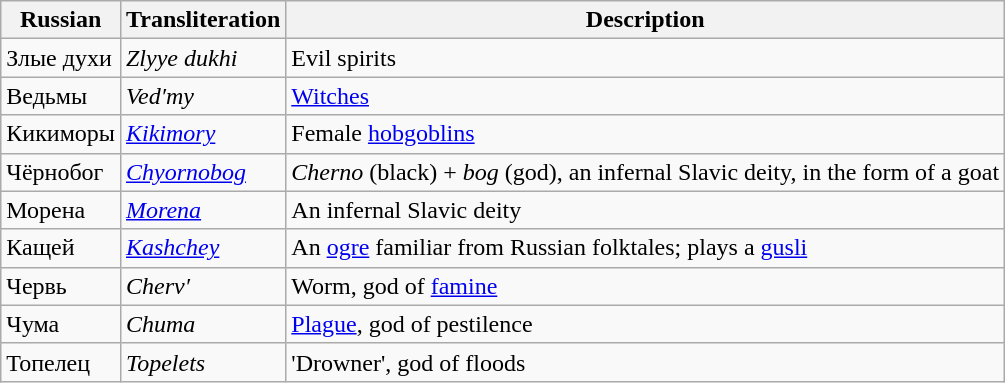<table class="wikitable">
<tr>
<th>Russian</th>
<th>Transliteration</th>
<th>Description</th>
</tr>
<tr>
<td>Злые духи</td>
<td><em>Zlyye dukhi</em></td>
<td>Evil spirits</td>
</tr>
<tr>
<td>Ведьмы</td>
<td><em>Ved′my</em></td>
<td><a href='#'>Witches</a></td>
</tr>
<tr>
<td>Кикиморы</td>
<td><em><a href='#'>Kikimory</a></em></td>
<td>Female <a href='#'>hobgoblins</a></td>
</tr>
<tr>
<td>Чёрнобог</td>
<td><em><a href='#'>Chyornobog</a></em></td>
<td><em>Cherno</em> (black) + <em>bog</em> (god), an infernal Slavic deity, in the form of a goat</td>
</tr>
<tr>
<td>Морена</td>
<td><em><a href='#'>Morena</a></em></td>
<td>An infernal Slavic deity</td>
</tr>
<tr>
<td>Кащей</td>
<td><em><a href='#'>Kashchey</a></em></td>
<td>An <a href='#'>ogre</a> familiar from Russian folktales; plays a <a href='#'>gusli</a></td>
</tr>
<tr>
<td>Червь</td>
<td><em>Cherv′</em></td>
<td>Worm, god of <a href='#'>famine</a></td>
</tr>
<tr>
<td>Чума</td>
<td><em>Chuma</em></td>
<td><a href='#'>Plague</a>, god of pestilence</td>
</tr>
<tr>
<td>Топелец</td>
<td><em>Topelets</em></td>
<td>'Drowner', god of floods</td>
</tr>
</table>
